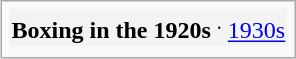<table class="infobox">
<tr style="background:#f3f3f3;">
<td><strong>Boxing in the 1920s</strong> <sup>.</sup> <a href='#'>1930s</a></td>
</tr>
<tr>
</tr>
</table>
